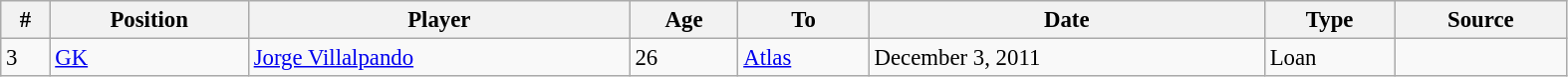<table class="wikitable sortable" style="width:83%; text-align:center; font-size:95%; text-align:left;">
<tr>
<th><strong>#</strong></th>
<th><strong>Position</strong></th>
<th><strong>Player</strong></th>
<th><strong>Age</strong></th>
<th><strong>To</strong></th>
<th><strong>Date</strong></th>
<th><strong>Type</strong></th>
<th><strong>Source</strong></th>
</tr>
<tr>
<td>3</td>
<td><a href='#'>GK</a></td>
<td> <a href='#'>Jorge Villalpando</a></td>
<td>26</td>
<td> <a href='#'>Atlas</a></td>
<td>December 3, 2011</td>
<td>Loan</td>
<td></td>
</tr>
</table>
